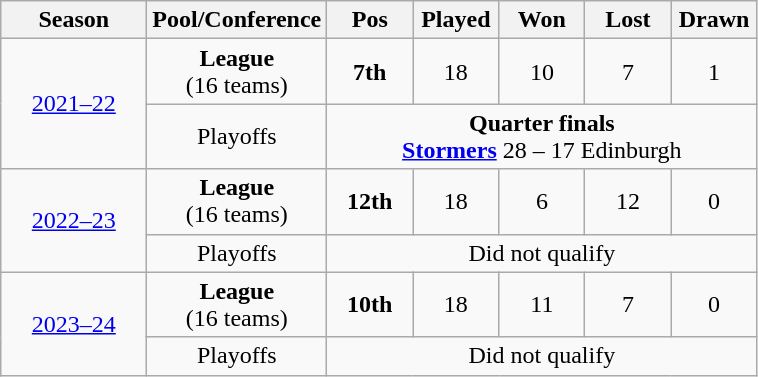<table class="wikitable" style="text-align:center">
<tr>
<th width="90">Season</th>
<th width="80">Pool/Conference</th>
<th width="50">Pos</th>
<th width="50">Played</th>
<th width="50">Won</th>
<th width="50">Lost</th>
<th width="50">Drawn</th>
</tr>
<tr>
<td rowspan="2"><a href='#'>2021–22</a></td>
<td><strong>League</strong><br>(16 teams)</td>
<td><strong>7th</strong></td>
<td>18</td>
<td>10</td>
<td>7</td>
<td>1</td>
</tr>
<tr>
<td>Playoffs</td>
<td colspan="8"><strong>Quarter finals</strong><br> <strong><a href='#'>Stormers</a></strong> 28 – 17 Edinburgh</td>
</tr>
<tr>
<td rowspan="2"><a href='#'>2022–23</a></td>
<td><strong>League</strong><br>(16 teams)</td>
<td><strong>12th</strong></td>
<td>18</td>
<td>6</td>
<td>12</td>
<td>0</td>
</tr>
<tr>
<td>Playoffs</td>
<td colspan="8">Did not qualify</td>
</tr>
<tr>
<td rowspan="2"><a href='#'>2023–24</a></td>
<td><strong>League</strong><br>(16 teams)</td>
<td><strong>10th</strong></td>
<td>18</td>
<td>11</td>
<td>7</td>
<td>0</td>
</tr>
<tr>
<td>Playoffs</td>
<td colspan="8">Did not qualify</td>
</tr>
</table>
